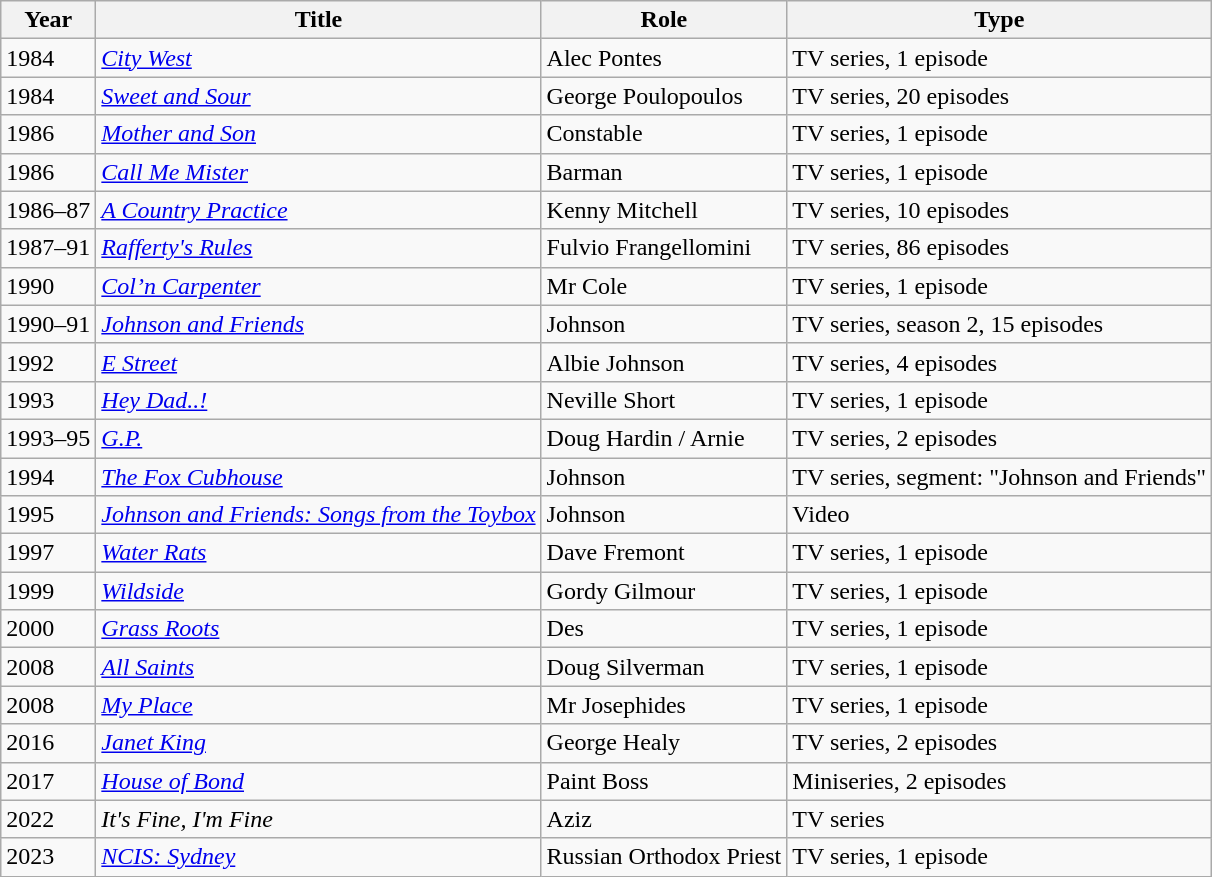<table class=wikitable>
<tr>
<th>Year</th>
<th>Title</th>
<th>Role</th>
<th>Type</th>
</tr>
<tr>
<td>1984</td>
<td><em><a href='#'>City West</a></em></td>
<td>Alec Pontes</td>
<td>TV series, 1 episode</td>
</tr>
<tr>
<td>1984</td>
<td><em><a href='#'>Sweet and Sour</a></em></td>
<td>George Poulopoulos</td>
<td>TV series, 20 episodes</td>
</tr>
<tr>
<td>1986</td>
<td><em><a href='#'>Mother and Son</a></em></td>
<td>Constable</td>
<td>TV series, 1 episode</td>
</tr>
<tr>
<td>1986</td>
<td><em><a href='#'>Call Me Mister</a></em></td>
<td>Barman</td>
<td>TV series, 1 episode</td>
</tr>
<tr>
<td>1986–87</td>
<td><em><a href='#'>A Country Practice</a></em></td>
<td>Kenny Mitchell</td>
<td>TV series, 10 episodes</td>
</tr>
<tr>
<td>1987–91</td>
<td><em><a href='#'>Rafferty's Rules</a></em></td>
<td>Fulvio Frangellomini</td>
<td>TV series, 86 episodes</td>
</tr>
<tr>
<td>1990</td>
<td><em><a href='#'>Col’n Carpenter</a></em></td>
<td>Mr Cole</td>
<td>TV series, 1 episode</td>
</tr>
<tr>
<td>1990–91</td>
<td><em><a href='#'>Johnson and Friends</a></em></td>
<td>Johnson</td>
<td>TV series, season 2, 15 episodes</td>
</tr>
<tr>
<td>1992</td>
<td><em><a href='#'>E Street</a></em></td>
<td>Albie Johnson</td>
<td>TV series, 4 episodes</td>
</tr>
<tr>
<td>1993</td>
<td><em><a href='#'>Hey Dad..!</a></em></td>
<td>Neville Short</td>
<td>TV series, 1 episode</td>
</tr>
<tr>
<td>1993–95</td>
<td><em><a href='#'>G.P.</a></em></td>
<td>Doug Hardin / Arnie</td>
<td>TV series, 2 episodes</td>
</tr>
<tr>
<td>1994</td>
<td><em><a href='#'>The Fox Cubhouse</a></em></td>
<td>Johnson</td>
<td>TV series, segment: "Johnson and Friends"</td>
</tr>
<tr>
<td>1995</td>
<td><em><a href='#'>Johnson and Friends: Songs from the Toybox</a></em></td>
<td>Johnson</td>
<td>Video</td>
</tr>
<tr>
<td>1997</td>
<td><em><a href='#'>Water Rats</a></em></td>
<td>Dave Fremont</td>
<td>TV series, 1 episode</td>
</tr>
<tr>
<td>1999</td>
<td><em><a href='#'>Wildside</a></em></td>
<td>Gordy Gilmour</td>
<td>TV series, 1 episode</td>
</tr>
<tr>
<td>2000</td>
<td><em><a href='#'>Grass Roots</a></em></td>
<td>Des</td>
<td>TV series, 1 episode</td>
</tr>
<tr>
<td>2008</td>
<td><em><a href='#'>All Saints</a></em></td>
<td>Doug Silverman</td>
<td>TV series, 1 episode</td>
</tr>
<tr>
<td>2008</td>
<td><em><a href='#'>My Place</a></em></td>
<td>Mr Josephides</td>
<td>TV series, 1 episode</td>
</tr>
<tr>
<td>2016</td>
<td><em><a href='#'>Janet King</a></em></td>
<td>George Healy</td>
<td>TV series, 2 episodes</td>
</tr>
<tr>
<td>2017</td>
<td><em><a href='#'>House of Bond</a></em></td>
<td>Paint Boss</td>
<td>Miniseries, 2 episodes</td>
</tr>
<tr>
<td>2022</td>
<td><em>It's Fine, I'm Fine</em></td>
<td>Aziz</td>
<td>TV series</td>
</tr>
<tr>
<td>2023</td>
<td><em><a href='#'>NCIS: Sydney</a></em></td>
<td>Russian Orthodox Priest</td>
<td>TV series, 1 episode</td>
</tr>
</table>
